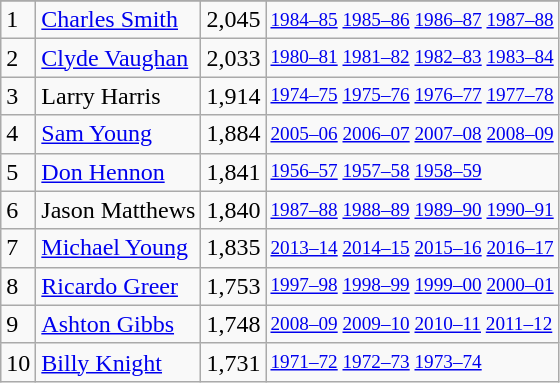<table class="wikitable">
<tr>
</tr>
<tr>
<td>1</td>
<td><a href='#'>Charles Smith</a></td>
<td>2,045</td>
<td style="font-size:80%;"><a href='#'>1984–85</a> <a href='#'>1985–86</a> <a href='#'>1986–87</a> <a href='#'>1987–88</a></td>
</tr>
<tr>
<td>2</td>
<td><a href='#'>Clyde Vaughan</a></td>
<td>2,033</td>
<td style="font-size:80%;"><a href='#'>1980–81</a> <a href='#'>1981–82</a> <a href='#'>1982–83</a> <a href='#'>1983–84</a></td>
</tr>
<tr>
<td>3</td>
<td>Larry Harris</td>
<td>1,914</td>
<td style="font-size:80%;"><a href='#'>1974–75</a> <a href='#'>1975–76</a> <a href='#'>1976–77</a> <a href='#'>1977–78</a></td>
</tr>
<tr>
<td>4</td>
<td><a href='#'>Sam Young</a></td>
<td>1,884</td>
<td style="font-size:80%;"><a href='#'>2005–06</a> <a href='#'>2006–07</a> <a href='#'>2007–08</a> <a href='#'>2008–09</a></td>
</tr>
<tr>
<td>5</td>
<td><a href='#'>Don Hennon</a></td>
<td>1,841</td>
<td style="font-size:80%;"><a href='#'>1956–57</a> <a href='#'>1957–58</a> <a href='#'>1958–59</a></td>
</tr>
<tr>
<td>6</td>
<td>Jason Matthews</td>
<td>1,840</td>
<td style="font-size:80%;"><a href='#'>1987–88</a> <a href='#'>1988–89</a> <a href='#'>1989–90</a> <a href='#'>1990–91</a></td>
</tr>
<tr>
<td>7</td>
<td><a href='#'>Michael Young</a></td>
<td>1,835</td>
<td style="font-size:80%;"><a href='#'>2013–14</a> <a href='#'>2014–15</a> <a href='#'>2015–16</a> <a href='#'>2016–17</a></td>
</tr>
<tr>
<td>8</td>
<td><a href='#'>Ricardo Greer</a></td>
<td>1,753</td>
<td style="font-size:80%;"><a href='#'>1997–98</a> <a href='#'>1998–99</a> <a href='#'>1999–00</a> <a href='#'>2000–01</a></td>
</tr>
<tr>
<td>9</td>
<td><a href='#'>Ashton Gibbs</a></td>
<td>1,748</td>
<td style="font-size:80%;"><a href='#'>2008–09</a> <a href='#'>2009–10</a> <a href='#'>2010–11</a> <a href='#'>2011–12</a></td>
</tr>
<tr>
<td>10</td>
<td><a href='#'>Billy Knight</a></td>
<td>1,731</td>
<td style="font-size:80%;"><a href='#'>1971–72</a> <a href='#'>1972–73</a> <a href='#'>1973–74</a></td>
</tr>
</table>
